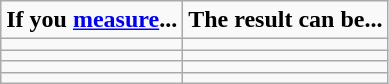<table class="wikitable">
<tr>
<td><strong>If you <a href='#'>measure</a>...</strong></td>
<td><strong>The result can be...</strong></td>
</tr>
<tr>
<td></td>
<td></td>
</tr>
<tr>
<td></td>
<td></td>
</tr>
<tr>
<td></td>
<td></td>
</tr>
<tr>
<td></td>
<td></td>
</tr>
</table>
